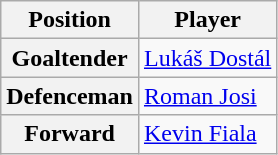<table class="wikitable plainrowheaders">
<tr>
<th scope="col">Position</th>
<th scope="col">Player</th>
</tr>
<tr>
<th scope="row">Goaltender</th>
<td> <a href='#'>Lukáš Dostál</a></td>
</tr>
<tr>
<th scope="row">Defenceman</th>
<td> <a href='#'>Roman Josi</a></td>
</tr>
<tr>
<th scope="row">Forward</th>
<td> <a href='#'>Kevin Fiala</a></td>
</tr>
</table>
